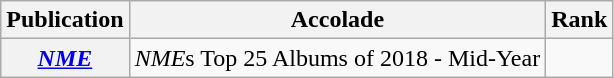<table class="wikitable sortable plainrowheaders">
<tr>
<th scope="col">Publication</th>
<th scope="col">Accolade</th>
<th scope="col">Rank</th>
</tr>
<tr>
<th scope="row"><em><a href='#'>NME</a></em></th>
<td><em>NME</em>s Top 25 Albums of 2018 - Mid-Year</td>
<td></td>
</tr>
</table>
